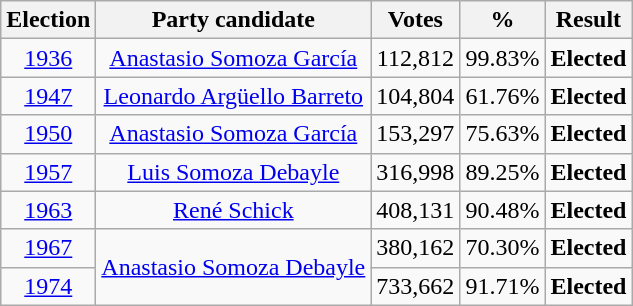<table class=wikitable style=text-align:center>
<tr>
<th>Election</th>
<th>Party candidate</th>
<th>Votes</th>
<th>%</th>
<th>Result</th>
</tr>
<tr>
<td><a href='#'>1936</a></td>
<td><a href='#'>Anastasio Somoza García</a></td>
<td>112,812</td>
<td>99.83%</td>
<td><strong>Elected</strong> </td>
</tr>
<tr>
<td><a href='#'>1947</a></td>
<td><a href='#'>Leonardo Argüello Barreto</a></td>
<td>104,804</td>
<td>61.76%</td>
<td><strong>Elected</strong> </td>
</tr>
<tr>
<td><a href='#'>1950</a></td>
<td><a href='#'>Anastasio Somoza García</a></td>
<td>153,297</td>
<td>75.63%</td>
<td><strong>Elected</strong> </td>
</tr>
<tr>
<td><a href='#'>1957</a></td>
<td><a href='#'>Luis Somoza Debayle</a></td>
<td>316,998</td>
<td>89.25%</td>
<td><strong>Elected</strong> </td>
</tr>
<tr>
<td><a href='#'>1963</a></td>
<td><a href='#'>René Schick</a></td>
<td>408,131</td>
<td>90.48%</td>
<td><strong>Elected</strong> </td>
</tr>
<tr>
<td><a href='#'>1967</a></td>
<td rowspan="2"><a href='#'>Anastasio Somoza Debayle</a></td>
<td>380,162</td>
<td>70.30%</td>
<td><strong>Elected</strong> </td>
</tr>
<tr>
<td><a href='#'>1974</a></td>
<td>733,662</td>
<td>91.71%</td>
<td><strong>Elected</strong> </td>
</tr>
</table>
